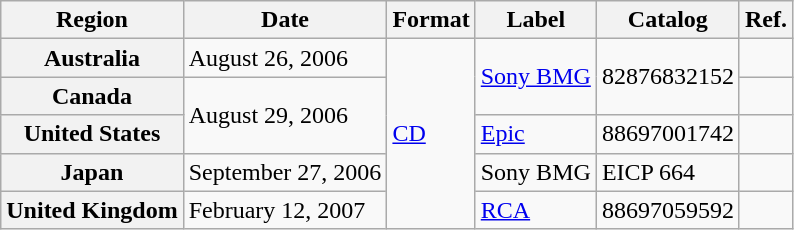<table class="wikitable plainrowheaders">
<tr>
<th>Region</th>
<th>Date</th>
<th>Format</th>
<th>Label</th>
<th>Catalog</th>
<th>Ref.</th>
</tr>
<tr>
<th scope="row">Australia</th>
<td>August 26, 2006</td>
<td rowspan="6"><a href='#'>CD</a></td>
<td rowspan="2"><a href='#'>Sony BMG</a></td>
<td rowspan="2">82876832152</td>
<td></td>
</tr>
<tr>
<th scope="row">Canada</th>
<td rowspan="2">August 29, 2006</td>
<td></td>
</tr>
<tr>
<th scope="row">United States</th>
<td><a href='#'>Epic</a></td>
<td>88697001742</td>
<td></td>
</tr>
<tr>
<th scope="row">Japan</th>
<td>September 27, 2006</td>
<td>Sony BMG</td>
<td>EICP 664</td>
<td></td>
</tr>
<tr>
<th scope="row">United Kingdom</th>
<td>February 12, 2007</td>
<td><a href='#'>RCA</a></td>
<td rowspan="1">88697059592</td>
<td></td>
</tr>
</table>
